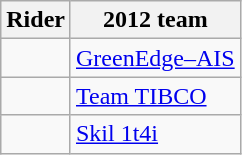<table class="wikitable">
<tr>
<th>Rider</th>
<th>2012 team</th>
</tr>
<tr>
<td></td>
<td><a href='#'>GreenEdge–AIS</a></td>
</tr>
<tr>
<td></td>
<td><a href='#'>Team TIBCO</a></td>
</tr>
<tr>
<td></td>
<td><a href='#'>Skil 1t4i</a></td>
</tr>
</table>
